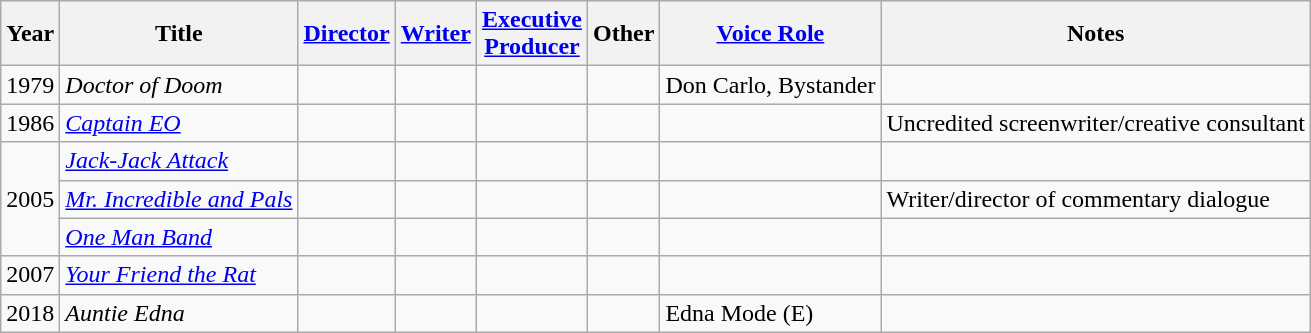<table class="wikitable">
<tr>
<th>Year</th>
<th>Title</th>
<th><a href='#'>Director</a></th>
<th><a href='#'>Writer</a></th>
<th><a href='#'>Executive<br>Producer</a></th>
<th>Other</th>
<th><a href='#'>Voice Role</a></th>
<th>Notes</th>
</tr>
<tr>
<td>1979</td>
<td><em>Doctor of Doom</em></td>
<td></td>
<td></td>
<td></td>
<td></td>
<td>Don Carlo, Bystander</td>
<td></td>
</tr>
<tr>
<td>1986</td>
<td><em><a href='#'>Captain EO</a></em></td>
<td></td>
<td></td>
<td></td>
<td></td>
<td></td>
<td>Uncredited screenwriter/creative consultant</td>
</tr>
<tr>
<td rowspan=3>2005</td>
<td><em><a href='#'>Jack-Jack Attack</a></em></td>
<td></td>
<td></td>
<td></td>
<td></td>
<td></td>
<td></td>
</tr>
<tr>
<td><em><a href='#'>Mr. Incredible and Pals</a></em></td>
<td></td>
<td></td>
<td></td>
<td></td>
<td></td>
<td>Writer/director of commentary dialogue</td>
</tr>
<tr>
<td><em><a href='#'>One Man Band</a></em></td>
<td></td>
<td></td>
<td></td>
<td></td>
<td></td>
<td></td>
</tr>
<tr>
<td>2007</td>
<td><em><a href='#'>Your Friend the Rat</a></em></td>
<td></td>
<td></td>
<td></td>
<td></td>
<td></td>
<td></td>
</tr>
<tr>
<td>2018</td>
<td><em>Auntie Edna</em></td>
<td></td>
<td></td>
<td></td>
<td></td>
<td>Edna Mode (E)</td>
<td></td>
</tr>
</table>
